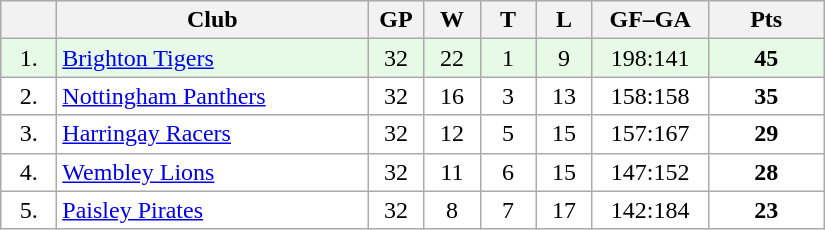<table class="wikitable">
<tr>
<th width="30"></th>
<th width="200">Club</th>
<th width="30">GP</th>
<th width="30">W</th>
<th width="30">T</th>
<th width="30">L</th>
<th width="70">GF–GA</th>
<th width="70">Pts</th>
</tr>
<tr bgcolor="#e6fae6" align="center">
<td>1.</td>
<td align="left"><a href='#'>Brighton Tigers</a></td>
<td>32</td>
<td>22</td>
<td>1</td>
<td>9</td>
<td>198:141</td>
<td><strong>45</strong></td>
</tr>
<tr bgcolor="#FFFFFF" align="center">
<td>2.</td>
<td align="left"><a href='#'>Nottingham Panthers</a></td>
<td>32</td>
<td>16</td>
<td>3</td>
<td>13</td>
<td>158:158</td>
<td><strong>35</strong></td>
</tr>
<tr bgcolor="#FFFFFF" align="center">
<td>3.</td>
<td align="left"><a href='#'>Harringay Racers</a></td>
<td>32</td>
<td>12</td>
<td>5</td>
<td>15</td>
<td>157:167</td>
<td><strong>29</strong></td>
</tr>
<tr bgcolor="#FFFFFF" align="center">
<td>4.</td>
<td align="left"><a href='#'>Wembley Lions</a></td>
<td>32</td>
<td>11</td>
<td>6</td>
<td>15</td>
<td>147:152</td>
<td><strong>28</strong></td>
</tr>
<tr bgcolor="#FFFFFF" align="center">
<td>5.</td>
<td align="left"><a href='#'>Paisley Pirates</a></td>
<td>32</td>
<td>8</td>
<td>7</td>
<td>17</td>
<td>142:184</td>
<td><strong>23</strong></td>
</tr>
</table>
